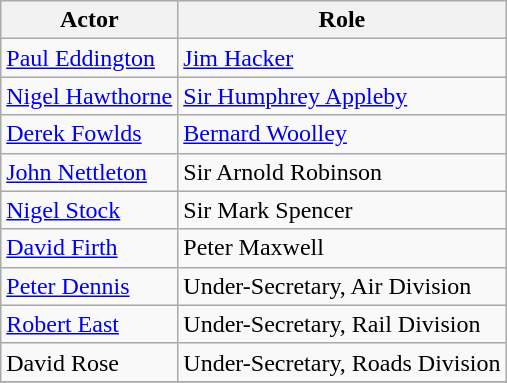<table class="wikitable">
<tr>
<th>Actor</th>
<th>Role</th>
</tr>
<tr>
<td><a href='#'>Paul Eddington</a></td>
<td><a href='#'>Jim Hacker</a></td>
</tr>
<tr>
<td><a href='#'>Nigel Hawthorne</a></td>
<td><a href='#'>Sir Humphrey Appleby</a></td>
</tr>
<tr>
<td><a href='#'>Derek Fowlds</a></td>
<td><a href='#'>Bernard Woolley</a></td>
</tr>
<tr>
<td><a href='#'>John Nettleton</a></td>
<td>Sir Arnold Robinson</td>
</tr>
<tr>
<td><a href='#'>Nigel Stock</a></td>
<td>Sir Mark Spencer</td>
</tr>
<tr>
<td><a href='#'>David Firth</a></td>
<td>Peter Maxwell</td>
</tr>
<tr>
<td><a href='#'>Peter Dennis</a></td>
<td>Under-Secretary, Air Division</td>
</tr>
<tr>
<td><a href='#'>Robert East</a></td>
<td>Under-Secretary, Rail Division</td>
</tr>
<tr>
<td>David Rose</td>
<td>Under-Secretary, Roads Division</td>
</tr>
<tr>
</tr>
</table>
